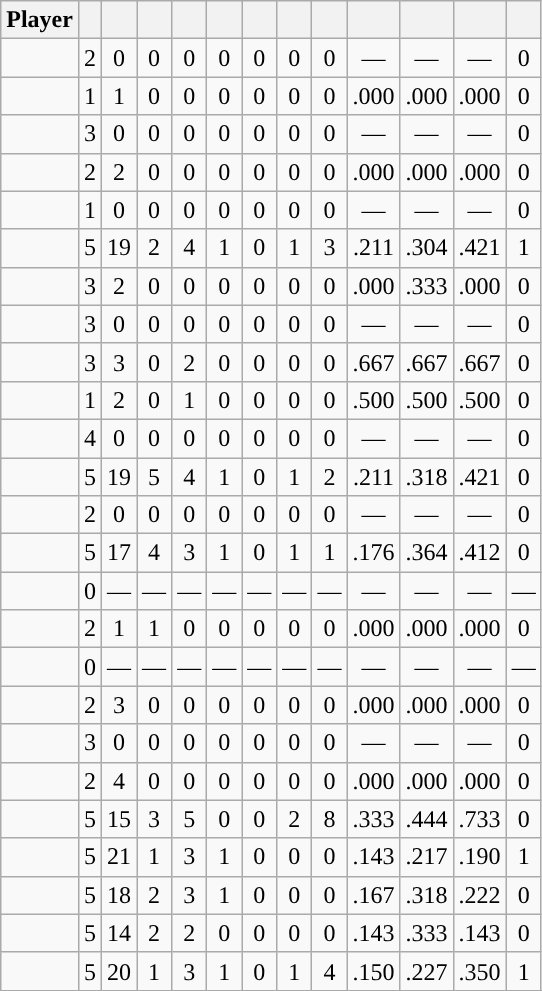<table class="wikitable sortable" style="text-align:center;">
<tr>
<th>Player</th>
<th></th>
<th></th>
<th></th>
<th></th>
<th></th>
<th></th>
<th></th>
<th></th>
<th></th>
<th></th>
<th></th>
<th></th>
</tr>
<tr>
<td align=left></td>
<td>2</td>
<td>0</td>
<td>0</td>
<td>0</td>
<td>0</td>
<td>0</td>
<td>0</td>
<td>0</td>
<td>—</td>
<td>—</td>
<td>—</td>
<td>0</td>
</tr>
<tr>
<td align=left></td>
<td>1</td>
<td>1</td>
<td>0</td>
<td>0</td>
<td>0</td>
<td>0</td>
<td>0</td>
<td>0</td>
<td>.000</td>
<td>.000</td>
<td>.000</td>
<td>0</td>
</tr>
<tr>
<td align=left></td>
<td>3</td>
<td>0</td>
<td>0</td>
<td>0</td>
<td>0</td>
<td>0</td>
<td>0</td>
<td>0</td>
<td>—</td>
<td>—</td>
<td>—</td>
<td>0</td>
</tr>
<tr>
<td align=left></td>
<td>2</td>
<td>2</td>
<td>0</td>
<td>0</td>
<td>0</td>
<td>0</td>
<td>0</td>
<td>0</td>
<td>.000</td>
<td>.000</td>
<td>.000</td>
<td>0</td>
</tr>
<tr>
<td align=left></td>
<td>1</td>
<td>0</td>
<td>0</td>
<td>0</td>
<td>0</td>
<td>0</td>
<td>0</td>
<td>0</td>
<td>—</td>
<td>—</td>
<td>—</td>
<td>0</td>
</tr>
<tr>
<td align=left></td>
<td>5</td>
<td>19</td>
<td>2</td>
<td>4</td>
<td>1</td>
<td>0</td>
<td>1</td>
<td>3</td>
<td>.211</td>
<td>.304</td>
<td>.421</td>
<td>1</td>
</tr>
<tr>
<td align=left></td>
<td>3</td>
<td>2</td>
<td>0</td>
<td>0</td>
<td>0</td>
<td>0</td>
<td>0</td>
<td>0</td>
<td>.000</td>
<td>.333</td>
<td>.000</td>
<td>0</td>
</tr>
<tr>
<td align=left></td>
<td>3</td>
<td>0</td>
<td>0</td>
<td>0</td>
<td>0</td>
<td>0</td>
<td>0</td>
<td>0</td>
<td>—</td>
<td>—</td>
<td>—</td>
<td>0</td>
</tr>
<tr>
<td align=left></td>
<td>3</td>
<td>3</td>
<td>0</td>
<td>2</td>
<td>0</td>
<td>0</td>
<td>0</td>
<td>0</td>
<td>.667</td>
<td>.667</td>
<td>.667</td>
<td>0</td>
</tr>
<tr>
<td align=left></td>
<td>1</td>
<td>2</td>
<td>0</td>
<td>1</td>
<td>0</td>
<td>0</td>
<td>0</td>
<td>0</td>
<td>.500</td>
<td>.500</td>
<td>.500</td>
<td>0</td>
</tr>
<tr>
<td align=left></td>
<td>4</td>
<td>0</td>
<td>0</td>
<td>0</td>
<td>0</td>
<td>0</td>
<td>0</td>
<td>0</td>
<td>—</td>
<td>—</td>
<td>—</td>
<td>0</td>
</tr>
<tr>
<td align=left></td>
<td>5</td>
<td>19</td>
<td>5</td>
<td>4</td>
<td>1</td>
<td>0</td>
<td>1</td>
<td>2</td>
<td>.211</td>
<td>.318</td>
<td>.421</td>
<td>0</td>
</tr>
<tr>
<td align=left></td>
<td>2</td>
<td>0</td>
<td>0</td>
<td>0</td>
<td>0</td>
<td>0</td>
<td>0</td>
<td>0</td>
<td>—</td>
<td>—</td>
<td>—</td>
<td>0</td>
</tr>
<tr>
<td align=left></td>
<td>5</td>
<td>17</td>
<td>4</td>
<td>3</td>
<td>1</td>
<td>0</td>
<td>1</td>
<td>1</td>
<td>.176</td>
<td>.364</td>
<td>.412</td>
<td>0</td>
</tr>
<tr>
<td align=left></td>
<td>0</td>
<td>—</td>
<td>—</td>
<td>—</td>
<td>—</td>
<td>—</td>
<td>—</td>
<td>—</td>
<td>—</td>
<td>—</td>
<td>—</td>
<td>—</td>
</tr>
<tr>
<td align=left></td>
<td>2</td>
<td>1</td>
<td>1</td>
<td>0</td>
<td>0</td>
<td>0</td>
<td>0</td>
<td>0</td>
<td>.000</td>
<td>.000</td>
<td>.000</td>
<td>0</td>
</tr>
<tr>
<td align=left></td>
<td>0</td>
<td>—</td>
<td>—</td>
<td>—</td>
<td>—</td>
<td>—</td>
<td>—</td>
<td>—</td>
<td>—</td>
<td>—</td>
<td>—</td>
<td>—</td>
</tr>
<tr>
<td align=left></td>
<td>2</td>
<td>3</td>
<td>0</td>
<td>0</td>
<td>0</td>
<td>0</td>
<td>0</td>
<td>0</td>
<td>.000</td>
<td>.000</td>
<td>.000</td>
<td>0</td>
</tr>
<tr>
<td align=left></td>
<td>3</td>
<td>0</td>
<td>0</td>
<td>0</td>
<td>0</td>
<td>0</td>
<td>0</td>
<td>0</td>
<td>—</td>
<td>—</td>
<td>—</td>
<td>0</td>
</tr>
<tr>
<td align=left></td>
<td>2</td>
<td>4</td>
<td>0</td>
<td>0</td>
<td>0</td>
<td>0</td>
<td>0</td>
<td>0</td>
<td>.000</td>
<td>.000</td>
<td>.000</td>
<td>0</td>
</tr>
<tr>
<td align=left></td>
<td>5</td>
<td>15</td>
<td>3</td>
<td>5</td>
<td>0</td>
<td>0</td>
<td>2</td>
<td>8</td>
<td>.333</td>
<td>.444</td>
<td>.733</td>
<td>0</td>
</tr>
<tr>
<td align=left></td>
<td>5</td>
<td>21</td>
<td>1</td>
<td>3</td>
<td>1</td>
<td>0</td>
<td>0</td>
<td>0</td>
<td>.143</td>
<td>.217</td>
<td>.190</td>
<td>1</td>
</tr>
<tr>
<td align=left></td>
<td>5</td>
<td>18</td>
<td>2</td>
<td>3</td>
<td>1</td>
<td>0</td>
<td>0</td>
<td>0</td>
<td>.167</td>
<td>.318</td>
<td>.222</td>
<td>0</td>
</tr>
<tr>
<td align=left></td>
<td>5</td>
<td>14</td>
<td>2</td>
<td>2</td>
<td>0</td>
<td>0</td>
<td>0</td>
<td>0</td>
<td>.143</td>
<td>.333</td>
<td>.143</td>
<td>0</td>
</tr>
<tr>
<td align=left></td>
<td>5</td>
<td>20</td>
<td>1</td>
<td>3</td>
<td>1</td>
<td>0</td>
<td>1</td>
<td>4</td>
<td>.150</td>
<td>.227</td>
<td>.350</td>
<td>1</td>
</tr>
<tr>
</tr>
<tr class="sortbottom|}">
</tr>
</table>
